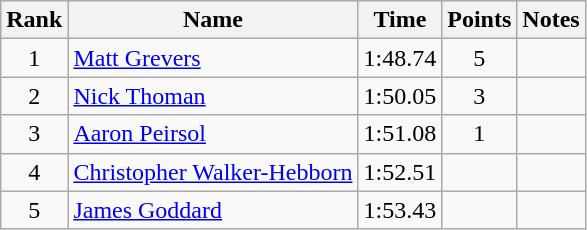<table class="wikitable" style="text-align:center">
<tr>
<th>Rank</th>
<th>Name</th>
<th>Time</th>
<th>Points</th>
<th>Notes</th>
</tr>
<tr>
<td>1</td>
<td align="left"> <a href='#'>Matt Grevers</a></td>
<td>1:48.74</td>
<td>5</td>
<td></td>
</tr>
<tr>
<td>2</td>
<td align="left"> <a href='#'>Nick Thoman</a></td>
<td>1:50.05</td>
<td>3</td>
<td></td>
</tr>
<tr>
<td>3</td>
<td align="left"> <a href='#'>Aaron Peirsol</a></td>
<td>1:51.08</td>
<td>1</td>
<td></td>
</tr>
<tr>
<td>4</td>
<td align="left"> <a href='#'>Christopher Walker-Hebborn</a></td>
<td>1:52.51</td>
<td></td>
<td></td>
</tr>
<tr>
<td>5</td>
<td align="left"> <a href='#'>James Goddard</a></td>
<td>1:53.43</td>
<td></td>
<td></td>
</tr>
</table>
